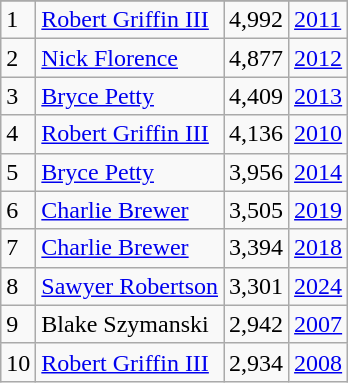<table class="wikitable">
<tr>
</tr>
<tr>
<td>1</td>
<td><a href='#'>Robert Griffin III</a></td>
<td><abbr>4,992</abbr></td>
<td><a href='#'>2011</a></td>
</tr>
<tr>
<td>2</td>
<td><a href='#'>Nick Florence</a></td>
<td><abbr>4,877</abbr></td>
<td><a href='#'>2012</a></td>
</tr>
<tr>
<td>3</td>
<td><a href='#'>Bryce Petty</a></td>
<td><abbr>4,409</abbr></td>
<td><a href='#'>2013</a></td>
</tr>
<tr>
<td>4</td>
<td><a href='#'>Robert Griffin III</a></td>
<td><abbr>4,136</abbr></td>
<td><a href='#'>2010</a></td>
</tr>
<tr>
<td>5</td>
<td><a href='#'>Bryce Petty</a></td>
<td><abbr>3,956</abbr></td>
<td><a href='#'>2014</a></td>
</tr>
<tr>
<td>6</td>
<td><a href='#'>Charlie Brewer</a></td>
<td><abbr>3,505</abbr></td>
<td><a href='#'>2019</a></td>
</tr>
<tr>
<td>7</td>
<td><a href='#'>Charlie Brewer</a></td>
<td><abbr>3,394</abbr></td>
<td><a href='#'>2018</a></td>
</tr>
<tr>
<td>8</td>
<td><a href='#'>Sawyer Robertson</a></td>
<td><abbr>3,301</abbr></td>
<td><a href='#'>2024</a></td>
</tr>
<tr>
<td>9</td>
<td>Blake Szymanski</td>
<td><abbr>2,942</abbr></td>
<td><a href='#'>2007</a></td>
</tr>
<tr>
<td>10</td>
<td><a href='#'>Robert Griffin III</a></td>
<td><abbr>2,934</abbr></td>
<td><a href='#'>2008</a></td>
</tr>
</table>
